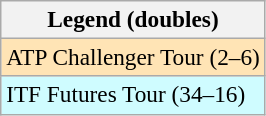<table class=wikitable style=font-size:97%>
<tr>
<th>Legend (doubles)</th>
</tr>
<tr bgcolor=moccasin>
<td>ATP Challenger Tour (2–6)</td>
</tr>
<tr bgcolor=cffcff>
<td>ITF Futures Tour (34–16)</td>
</tr>
</table>
